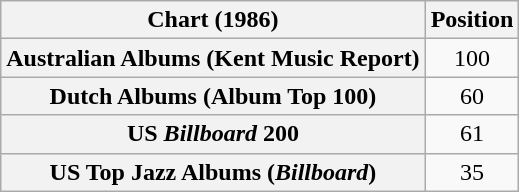<table class="wikitable sortable plainrowheaders" style="text-align:center">
<tr>
<th scope="col">Chart (1986)</th>
<th scope="col">Position</th>
</tr>
<tr>
<th scope="row">Australian Albums (Kent Music Report)</th>
<td>100</td>
</tr>
<tr>
<th scope="row">Dutch Albums (Album Top 100)</th>
<td>60</td>
</tr>
<tr>
<th scope="row">US <em>Billboard</em> 200</th>
<td>61</td>
</tr>
<tr>
<th scope="row">US Top Jazz Albums (<em>Billboard</em>)</th>
<td>35</td>
</tr>
</table>
